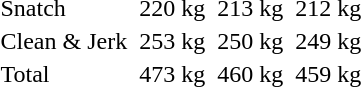<table>
<tr>
<td>Snatch</td>
<td></td>
<td>220 kg</td>
<td></td>
<td>213 kg</td>
<td></td>
<td>212 kg</td>
</tr>
<tr>
<td>Clean & Jerk</td>
<td></td>
<td>253 kg</td>
<td></td>
<td>250 kg</td>
<td></td>
<td>249 kg</td>
</tr>
<tr>
<td>Total</td>
<td></td>
<td>473 kg</td>
<td></td>
<td>460 kg</td>
<td></td>
<td>459 kg</td>
</tr>
</table>
